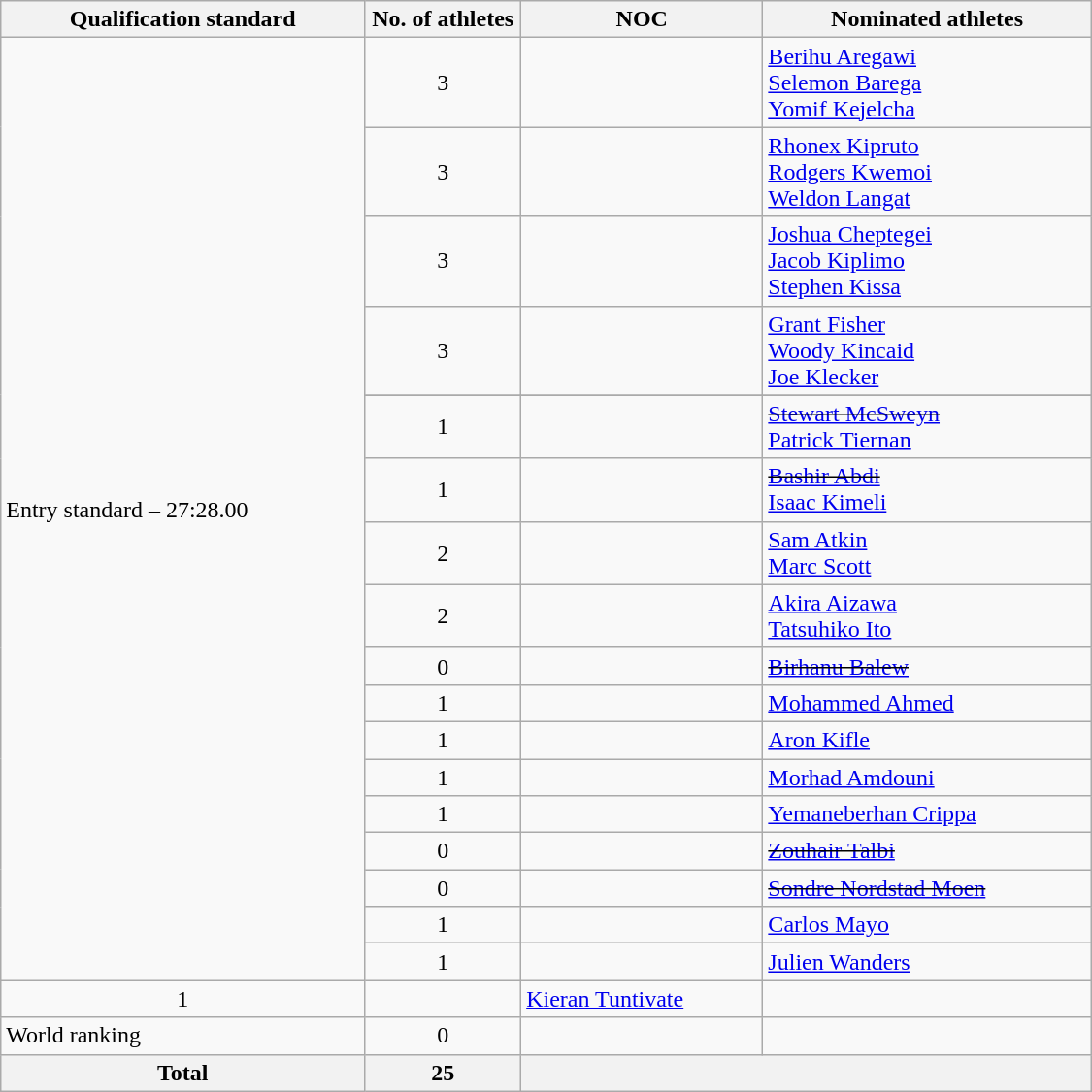<table class="wikitable" style="text-align:left; width:750px;">
<tr>
<th>Qualification standard</th>
<th width=100>No. of athletes</th>
<th>NOC</th>
<th>Nominated athletes</th>
</tr>
<tr>
<td rowspan=18>Entry standard – 27:28.00</td>
<td align=center>3</td>
<td></td>
<td><a href='#'>Berihu Aregawi</a><br><a href='#'>Selemon Barega</a><br><a href='#'>Yomif Kejelcha</a></td>
</tr>
<tr>
<td align=center>3</td>
<td></td>
<td><a href='#'>Rhonex Kipruto</a><br><a href='#'>Rodgers Kwemoi</a><br><a href='#'>Weldon Langat</a></td>
</tr>
<tr>
<td align=center>3</td>
<td></td>
<td><a href='#'>Joshua Cheptegei</a><br><a href='#'>Jacob Kiplimo</a><br><a href='#'>Stephen Kissa</a></td>
</tr>
<tr>
<td align=center>3</td>
<td></td>
<td><a href='#'>Grant Fisher</a><br><a href='#'>Woody Kincaid</a><br><a href='#'>Joe Klecker</a></td>
</tr>
<tr>
</tr>
<tr>
<td align=center>1</td>
<td></td>
<td><s><a href='#'>Stewart McSweyn</a></s><br><a href='#'>Patrick Tiernan</a></td>
</tr>
<tr>
<td align=center>1</td>
<td></td>
<td><s><a href='#'>Bashir Abdi</a></s><br><a href='#'>Isaac Kimeli</a></td>
</tr>
<tr>
<td align=center>2</td>
<td></td>
<td><a href='#'>Sam Atkin</a><br><a href='#'>Marc Scott</a></td>
</tr>
<tr>
<td align=center>2</td>
<td></td>
<td><a href='#'>Akira Aizawa</a><br><a href='#'>Tatsuhiko Ito</a></td>
</tr>
<tr>
<td align=center>0</td>
<td></td>
<td><s><a href='#'>Birhanu Balew</a></s></td>
</tr>
<tr>
<td align=center>1</td>
<td></td>
<td><a href='#'>Mohammed Ahmed</a></td>
</tr>
<tr>
<td align=center>1</td>
<td></td>
<td><a href='#'>Aron Kifle</a></td>
</tr>
<tr>
<td align=center>1</td>
<td></td>
<td><a href='#'>Morhad Amdouni</a></td>
</tr>
<tr>
<td align=center>1</td>
<td></td>
<td><a href='#'>Yemaneberhan Crippa</a></td>
</tr>
<tr>
<td align=center>0</td>
<td></td>
<td><s><a href='#'>Zouhair Talbi</a></s></td>
</tr>
<tr>
<td align=center>0</td>
<td></td>
<td><s><a href='#'>Sondre Nordstad Moen</a></s></td>
</tr>
<tr>
<td align=center>1</td>
<td></td>
<td><a href='#'>Carlos Mayo</a></td>
</tr>
<tr>
<td align=center>1</td>
<td></td>
<td><a href='#'>Julien Wanders</a></td>
</tr>
<tr>
<td align=center>1</td>
<td></td>
<td><a href='#'>Kieran Tuntivate</a></td>
</tr>
<tr>
<td>World ranking</td>
<td align=center>0</td>
<td></td>
<td></td>
</tr>
<tr>
<th>Total</th>
<th>25</th>
<th colspan=2></th>
</tr>
</table>
